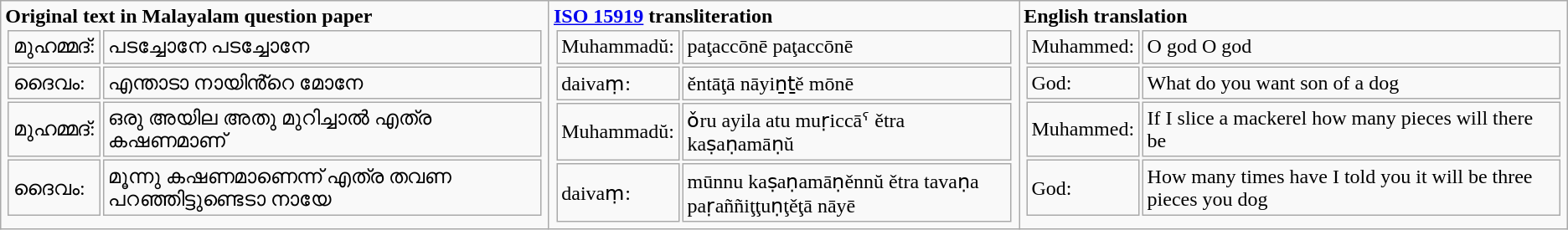<table cellspacing="0" border="1" bgcolor="white" class="wikitable">
<tr>
<td valign="top"><strong>Original text in Malayalam question paper</strong><table><br><tr><td>മുഹമ്മദ്:</td><td>പടച്ചോനേ പടച്ചോനേ</td></tr>
<tr><td>ദൈവം:</td><td>എന്താടാ നായിൻ്റെ മോനേ</td></tr>
<tr><td>മുഹമ്മദ്:</td><td>ഒരു അയില അതു മുറിച്ചാൽ എത്ര കഷണമാണ്</td></tr>
<tr><td>ദൈവം:</td><td>മൂന്നു കഷണമാണെന്ന് എത്ര തവണ പറഞ്ഞിട്ടുണ്ടെടാ നായേ</td></tr>
</table></td>
<td valign="top" width="30%"><strong><a href='#'>ISO 15919</a> transliteration</strong><table><br><tr><td>Muhammadŭ:</td><td>paţaccōnē paţaccōnē</td></tr>
<tr><td>daivaṃ:</td><td>ěntāţā nāyiṉṯě mōnē</td></tr>
<tr><td>Muhammadŭ:</td><td>ǒru ayila atu muṛiccāˤ ětra kaṣaṇamāṇŭ</td></tr>
<tr><td>daivaṃ:</td><td>mūnnu kaṣaṇamāṇěnnŭ ětra tavaṇa paṛaññiţţuṇţěţā nāyē</td></tr>
</table></td>
<td valign="top" width="35%"><strong>English translation</strong><table><br><tr><td>Muhammed:</td><td>O god O god
</td></tr>
<tr><td>God:</td><td>What do you want son of a dog</td></tr>
<tr><td>Muhammed:</td><td>If I slice a mackerel how many pieces will there be</td></tr>
<tr><td>God:</td><td>How many times have I told you it will be three pieces you dog</td></tr>
</table></td>
</tr>
</table>
